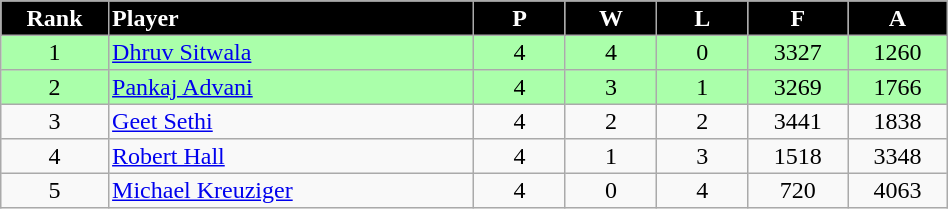<table border="2" cellpadding="2" cellspacing="0" style="margin: 0; background: #f9f9f9; border: 1px #aaa solid; border-collapse: collapse; font-size: 100%;" width=50%>
<tr>
<th bgcolor="000000" style="color:white; text-align:center" width=5%>Rank</th>
<th bgcolor="000000" style="color:white; text-align:left" width=20%>Player</th>
<th bgcolor="000000" style="color:white; text-align:center" width=5%>P</th>
<th bgcolor="000000" style="color:white; text-align:center" width=5%>W</th>
<th bgcolor="000000" style="color:white; text-align:center" width=5%>L</th>
<th bgcolor="000000" style="color:white; text-align:center" width=5%>F</th>
<th bgcolor="000000" style="color:white; text-align:center" width=5%>A</th>
</tr>
<tr>
<td style="text-align:center; background:#aaffaa">1</td>
<td style="text-align:left; background:#aaffaa"> <a href='#'>Dhruv Sitwala</a></td>
<td style="text-align:center; background:#aaffaa">4</td>
<td style="text-align:center; background:#aaffaa">4</td>
<td style="text-align:center; background:#aaffaa">0</td>
<td style="text-align:center; background:#aaffaa">3327</td>
<td style="text-align:center; background:#aaffaa">1260</td>
</tr>
<tr>
<td style="text-align:center; background:#aaffaa">2</td>
<td style="text-align:left; background:#aaffaa"> <a href='#'>Pankaj Advani</a></td>
<td style="text-align:center; background:#aaffaa">4</td>
<td style="text-align:center; background:#aaffaa">3</td>
<td style="text-align:center; background:#aaffaa">1</td>
<td style="text-align:center; background:#aaffaa">3269</td>
<td style="text-align:center; background:#aaffaa">1766</td>
</tr>
<tr>
<td style="text-align:center">3</td>
<td style="text-align:left"> <a href='#'>Geet Sethi</a></td>
<td style="text-align:center">4</td>
<td style="text-align:center">2</td>
<td style="text-align:center">2</td>
<td style="text-align:center">3441</td>
<td style="text-align:center">1838</td>
</tr>
<tr>
<td style="text-align:center">4</td>
<td style="text-align:left"> <a href='#'>Robert Hall</a></td>
<td style="text-align:center">4</td>
<td style="text-align:center">1</td>
<td style="text-align:center">3</td>
<td style="text-align:center">1518</td>
<td style="text-align:center">3348</td>
</tr>
<tr>
<td style="text-align:center">5</td>
<td style="text-align:left"> <a href='#'>Michael Kreuziger</a></td>
<td style="text-align:center">4</td>
<td style="text-align:center">0</td>
<td style="text-align:center">4</td>
<td style="text-align:center">720</td>
<td style="text-align:center">4063</td>
</tr>
</table>
